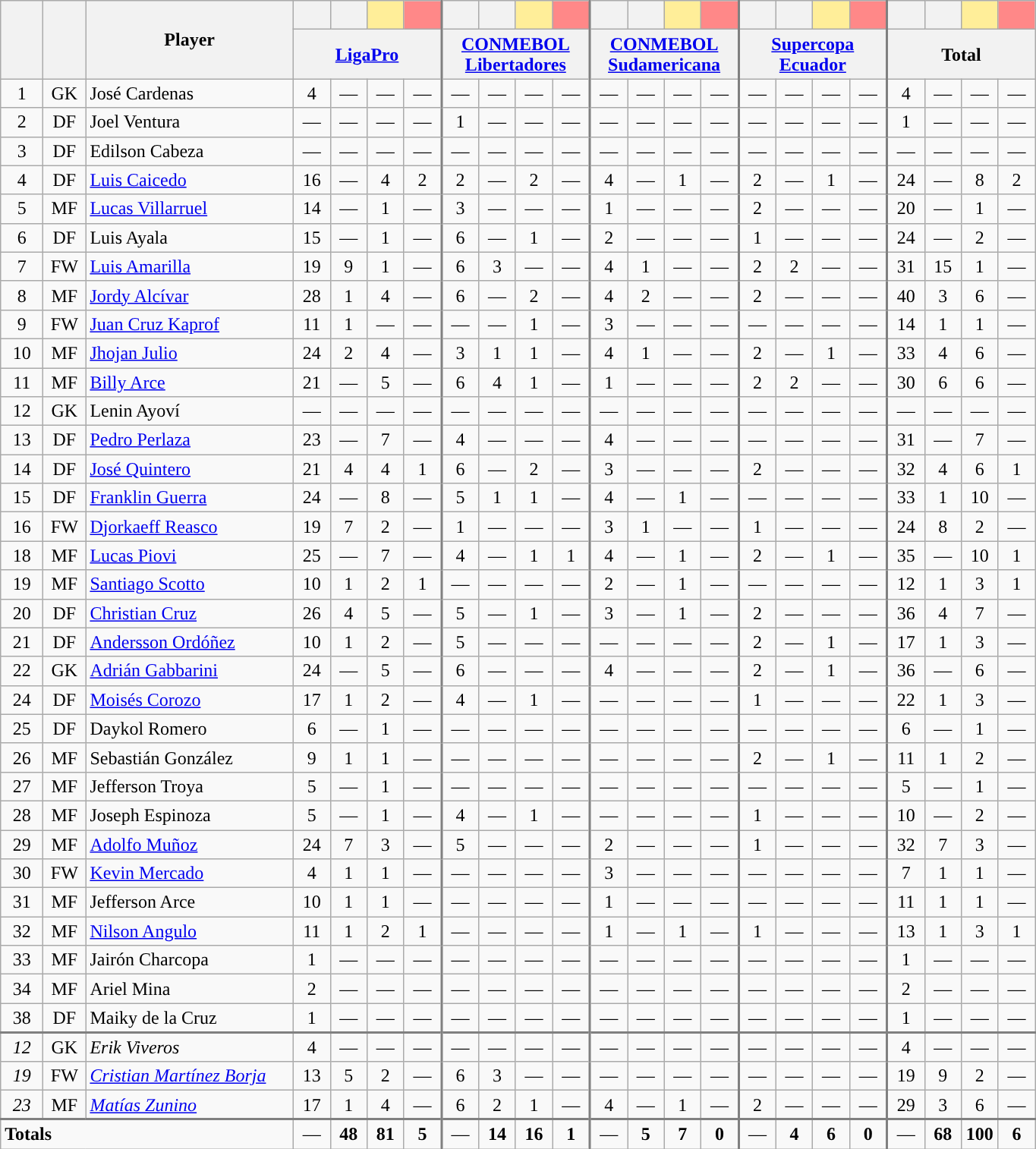<table class="wikitable sortable" style="text-align: center;">
<tr>
<th rowspan="2" width=30 align="center"><br></th>
<th rowspan="2" width=30 align="center"><br></th>
<th rowspan="2" width=175 align="center">Player<br></th>
<th width=25 style="background:"><br></th>
<th width=25 style="background:"><br></th>
<th width=25 style="background: #FFEE99"><br></th>
<th width=25 style="border-right:2px solid grey; background:#FF8888"><br></th>
<th width=25 style="background:"><br></th>
<th width=25 style="background:"><br></th>
<th width=25 style="background: #FFEE99"><br></th>
<th width=25 style="border-right:2px solid grey; background:#FF8888"><br></th>
<th width=25 style="background:"><br></th>
<th width=25 style="background:"><br></th>
<th width=25 style="background: #FFEE99"><br></th>
<th width=25 style="border-right:2px solid grey; background:#FF8888"><br></th>
<th width=25 style="background:"><br></th>
<th width=25 style="background:"><br></th>
<th width=25 style="background: #FFEE99"><br></th>
<th width=25 style="border-right:2px solid grey; background:#FF8888"><br></th>
<th width=25 style="background:"><br></th>
<th width=25 style="background:"><br></th>
<th width=25 style="background: #FFEE99"><br></th>
<th width=25 style="background: #FF8888"><br></th>
</tr>
<tr class="sortbottom">
<th colspan="4" style="border-right:2px solid grey;" align="center"><a href='#'>LigaPro</a></th>
<th colspan="4" style="border-right:2px solid grey;" align="center"><a href='#'>CONMEBOL<br>Libertadores</a></th>
<th colspan="4" style="border-right:2px solid grey;" align="center"><a href='#'>CONMEBOL<br>Sudamericana</a></th>
<th colspan="4" style="border-right:2px solid grey;" align="center"><a href='#'>Supercopa<br>Ecuador</a></th>
<th colspan="4" align="center">Total</th>
</tr>
<tr>
<td>1</td>
<td>GK</td>
<td align=left>José Cardenas</td>
<td>4</td>
<td>—</td>
<td>—</td>
<td>—</td>
<td style="border-left:2px solid grey">—</td>
<td>—</td>
<td>—</td>
<td>—</td>
<td style="border-left:2px solid grey">—</td>
<td>—</td>
<td>—</td>
<td>—</td>
<td style="border-left:2px solid grey">—</td>
<td>—</td>
<td>—</td>
<td>—</td>
<td style="border-left:2px solid grey">4</td>
<td>—</td>
<td>—</td>
<td>—</td>
</tr>
<tr>
<td>2</td>
<td>DF</td>
<td align=left>Joel Ventura</td>
<td>—</td>
<td>—</td>
<td>—</td>
<td>—</td>
<td style="border-left:2px solid grey">1</td>
<td>—</td>
<td>—</td>
<td>—</td>
<td style="border-left:2px solid grey">—</td>
<td>—</td>
<td>—</td>
<td>—</td>
<td style="border-left:2px solid grey">—</td>
<td>—</td>
<td>—</td>
<td>—</td>
<td style="border-left:2px solid grey">1</td>
<td>—</td>
<td>—</td>
<td>—</td>
</tr>
<tr>
<td>3</td>
<td>DF</td>
<td align=left>Edilson Cabeza</td>
<td>—</td>
<td>—</td>
<td>—</td>
<td>—</td>
<td style="border-left:2px solid grey">—</td>
<td>—</td>
<td>—</td>
<td>—</td>
<td style="border-left:2px solid grey">—</td>
<td>—</td>
<td>—</td>
<td>—</td>
<td style="border-left:2px solid grey">—</td>
<td>—</td>
<td>—</td>
<td>—</td>
<td style="border-left:2px solid grey">—</td>
<td>—</td>
<td>—</td>
<td>—</td>
</tr>
<tr>
<td>4</td>
<td>DF</td>
<td align=left><a href='#'>Luis Caicedo</a></td>
<td>16</td>
<td>—</td>
<td>4</td>
<td>2</td>
<td style="border-left:2px solid grey">2</td>
<td>—</td>
<td>2</td>
<td>—</td>
<td style="border-left:2px solid grey">4</td>
<td>—</td>
<td>1</td>
<td>—</td>
<td style="border-left:2px solid grey">2</td>
<td>—</td>
<td>1</td>
<td>—</td>
<td style="border-left:2px solid grey">24</td>
<td>—</td>
<td>8</td>
<td>2</td>
</tr>
<tr>
<td>5</td>
<td>MF</td>
<td align=left><a href='#'>Lucas Villarruel</a></td>
<td>14</td>
<td>—</td>
<td>1</td>
<td>—</td>
<td style="border-left:2px solid grey">3</td>
<td>—</td>
<td>—</td>
<td>—</td>
<td style="border-left:2px solid grey">1</td>
<td>—</td>
<td>—</td>
<td>—</td>
<td style="border-left:2px solid grey">2</td>
<td>—</td>
<td>—</td>
<td>—</td>
<td style="border-left:2px solid grey">20</td>
<td>—</td>
<td>1</td>
<td>—</td>
</tr>
<tr>
<td>6</td>
<td>DF</td>
<td align=left>Luis Ayala</td>
<td>15</td>
<td>—</td>
<td>1</td>
<td>—</td>
<td style="border-left:2px solid grey">6</td>
<td>—</td>
<td>1</td>
<td>—</td>
<td style="border-left:2px solid grey">2</td>
<td>—</td>
<td>—</td>
<td>—</td>
<td style="border-left:2px solid grey">1</td>
<td>—</td>
<td>—</td>
<td>—</td>
<td style="border-left:2px solid grey">24</td>
<td>—</td>
<td>2</td>
<td>—</td>
</tr>
<tr>
<td>7</td>
<td>FW</td>
<td align=left><a href='#'>Luis Amarilla</a></td>
<td>19</td>
<td>9</td>
<td>1</td>
<td>—</td>
<td style="border-left:2px solid grey">6</td>
<td>3</td>
<td>—</td>
<td>—</td>
<td style="border-left:2px solid grey">4</td>
<td>1</td>
<td>—</td>
<td>—</td>
<td style="border-left:2px solid grey">2</td>
<td>2</td>
<td>—</td>
<td>—</td>
<td style="border-left:2px solid grey">31</td>
<td>15</td>
<td>1</td>
<td>—</td>
</tr>
<tr>
<td>8</td>
<td>MF</td>
<td align=left><a href='#'>Jordy Alcívar</a></td>
<td>28</td>
<td>1</td>
<td>4</td>
<td>—</td>
<td style="border-left:2px solid grey">6</td>
<td>—</td>
<td>2</td>
<td>—</td>
<td style="border-left:2px solid grey">4</td>
<td>2</td>
<td>—</td>
<td>—</td>
<td style="border-left:2px solid grey">2</td>
<td>—</td>
<td>—</td>
<td>—</td>
<td style="border-left:2px solid grey">40</td>
<td>3</td>
<td>6</td>
<td>—</td>
</tr>
<tr>
<td>9</td>
<td>FW</td>
<td align=left><a href='#'>Juan Cruz Kaprof</a></td>
<td>11</td>
<td>1</td>
<td>—</td>
<td>—</td>
<td style="border-left:2px solid grey">—</td>
<td>—</td>
<td>1</td>
<td>—</td>
<td style="border-left:2px solid grey">3</td>
<td>—</td>
<td>—</td>
<td>—</td>
<td style="border-left:2px solid grey">—</td>
<td>—</td>
<td>—</td>
<td>—</td>
<td style="border-left:2px solid grey">14</td>
<td>1</td>
<td>1</td>
<td>—</td>
</tr>
<tr>
<td>10</td>
<td>MF</td>
<td align=left><a href='#'>Jhojan Julio</a></td>
<td>24</td>
<td>2</td>
<td>4</td>
<td>—</td>
<td style="border-left:2px solid grey">3</td>
<td>1</td>
<td>1</td>
<td>—</td>
<td style="border-left:2px solid grey">4</td>
<td>1</td>
<td>—</td>
<td>—</td>
<td style="border-left:2px solid grey">2</td>
<td>—</td>
<td>1</td>
<td>—</td>
<td style="border-left:2px solid grey">33</td>
<td>4</td>
<td>6</td>
<td>—</td>
</tr>
<tr>
<td>11</td>
<td>MF</td>
<td align=left><a href='#'>Billy Arce</a></td>
<td>21</td>
<td>—</td>
<td>5</td>
<td>—</td>
<td style="border-left:2px solid grey">6</td>
<td>4</td>
<td>1</td>
<td>—</td>
<td style="border-left:2px solid grey">1</td>
<td>—</td>
<td>—</td>
<td>—</td>
<td style="border-left:2px solid grey">2</td>
<td>2</td>
<td>—</td>
<td>—</td>
<td style="border-left:2px solid grey">30</td>
<td>6</td>
<td>6</td>
<td>—</td>
</tr>
<tr>
<td>12</td>
<td>GK</td>
<td align=left>Lenin Ayoví</td>
<td>—</td>
<td>—</td>
<td>—</td>
<td>—</td>
<td style="border-left:2px solid grey">—</td>
<td>—</td>
<td>—</td>
<td>—</td>
<td style="border-left:2px solid grey">—</td>
<td>—</td>
<td>—</td>
<td>—</td>
<td style="border-left:2px solid grey">—</td>
<td>—</td>
<td>—</td>
<td>—</td>
<td style="border-left:2px solid grey">—</td>
<td>—</td>
<td>—</td>
<td>—</td>
</tr>
<tr>
<td>13</td>
<td>DF</td>
<td align=left><a href='#'>Pedro Perlaza</a></td>
<td>23</td>
<td>—</td>
<td>7</td>
<td>—</td>
<td style="border-left:2px solid grey">4</td>
<td>—</td>
<td>—</td>
<td>—</td>
<td style="border-left:2px solid grey">4</td>
<td>—</td>
<td>—</td>
<td>—</td>
<td style="border-left:2px solid grey">—</td>
<td>—</td>
<td>—</td>
<td>—</td>
<td style="border-left:2px solid grey">31</td>
<td>—</td>
<td>7</td>
<td>—</td>
</tr>
<tr>
<td>14</td>
<td>DF</td>
<td align=left><a href='#'>José Quintero</a></td>
<td>21</td>
<td>4</td>
<td>4</td>
<td>1</td>
<td style="border-left:2px solid grey">6</td>
<td>—</td>
<td>2</td>
<td>—</td>
<td style="border-left:2px solid grey">3</td>
<td>—</td>
<td>—</td>
<td>—</td>
<td style="border-left:2px solid grey">2</td>
<td>—</td>
<td>—</td>
<td>—</td>
<td style="border-left:2px solid grey">32</td>
<td>4</td>
<td>6</td>
<td>1</td>
</tr>
<tr>
<td>15</td>
<td>DF</td>
<td align=left><a href='#'>Franklin Guerra</a></td>
<td>24</td>
<td>—</td>
<td>8</td>
<td>—</td>
<td style="border-left:2px solid grey">5</td>
<td>1</td>
<td>1</td>
<td>—</td>
<td style="border-left:2px solid grey">4</td>
<td>—</td>
<td>1</td>
<td>—</td>
<td style="border-left:2px solid grey">—</td>
<td>—</td>
<td>—</td>
<td>—</td>
<td style="border-left:2px solid grey">33</td>
<td>1</td>
<td>10</td>
<td>—</td>
</tr>
<tr>
<td>16</td>
<td>FW</td>
<td align=left><a href='#'>Djorkaeff Reasco</a></td>
<td>19</td>
<td>7</td>
<td>2</td>
<td>—</td>
<td style="border-left:2px solid grey">1</td>
<td>—</td>
<td>—</td>
<td>—</td>
<td style="border-left:2px solid grey">3</td>
<td>1</td>
<td>—</td>
<td>—</td>
<td style="border-left:2px solid grey">1</td>
<td>—</td>
<td>—</td>
<td>—</td>
<td style="border-left:2px solid grey">24</td>
<td>8</td>
<td>2</td>
<td>—</td>
</tr>
<tr>
<td>18</td>
<td>MF</td>
<td align=left><a href='#'>Lucas Piovi</a></td>
<td>25</td>
<td>—</td>
<td>7</td>
<td>—</td>
<td style="border-left:2px solid grey">4</td>
<td>—</td>
<td>1</td>
<td>1</td>
<td style="border-left:2px solid grey">4</td>
<td>—</td>
<td>1</td>
<td>—</td>
<td style="border-left:2px solid grey">2</td>
<td>—</td>
<td>1</td>
<td>—</td>
<td style="border-left:2px solid grey">35</td>
<td>—</td>
<td>10</td>
<td>1</td>
</tr>
<tr>
<td>19</td>
<td>MF</td>
<td align=left><a href='#'>Santiago Scotto</a></td>
<td>10</td>
<td>1</td>
<td>2</td>
<td>1</td>
<td style="border-left:2px solid grey">—</td>
<td>—</td>
<td>—</td>
<td>—</td>
<td style="border-left:2px solid grey">2</td>
<td>—</td>
<td>1</td>
<td>—</td>
<td style="border-left:2px solid grey">—</td>
<td>—</td>
<td>—</td>
<td>—</td>
<td style="border-left:2px solid grey">12</td>
<td>1</td>
<td>3</td>
<td>1</td>
</tr>
<tr>
<td>20</td>
<td>DF</td>
<td align=left><a href='#'>Christian Cruz</a></td>
<td>26</td>
<td>4</td>
<td>5</td>
<td>—</td>
<td style="border-left:2px solid grey">5</td>
<td>—</td>
<td>1</td>
<td>—</td>
<td style="border-left:2px solid grey">3</td>
<td>—</td>
<td>1</td>
<td>—</td>
<td style="border-left:2px solid grey">2</td>
<td>—</td>
<td>—</td>
<td>—</td>
<td style="border-left:2px solid grey">36</td>
<td>4</td>
<td>7</td>
<td>—</td>
</tr>
<tr>
<td>21</td>
<td>DF</td>
<td align=left><a href='#'>Andersson Ordóñez</a></td>
<td>10</td>
<td>1</td>
<td>2</td>
<td>—</td>
<td style="border-left:2px solid grey">5</td>
<td>—</td>
<td>—</td>
<td>—</td>
<td style="border-left:2px solid grey">—</td>
<td>—</td>
<td>—</td>
<td>—</td>
<td style="border-left:2px solid grey">2</td>
<td>—</td>
<td>1</td>
<td>—</td>
<td style="border-left:2px solid grey">17</td>
<td>1</td>
<td>3</td>
<td>—</td>
</tr>
<tr>
<td>22</td>
<td>GK</td>
<td align=left><a href='#'>Adrián Gabbarini</a></td>
<td>24</td>
<td>—</td>
<td>5</td>
<td>—</td>
<td style="border-left:2px solid grey">6</td>
<td>—</td>
<td>—</td>
<td>—</td>
<td style="border-left:2px solid grey">4</td>
<td>—</td>
<td>—</td>
<td>—</td>
<td style="border-left:2px solid grey">2</td>
<td>—</td>
<td>1</td>
<td>—</td>
<td style="border-left:2px solid grey">36</td>
<td>—</td>
<td>6</td>
<td>—</td>
</tr>
<tr>
<td>24</td>
<td>DF</td>
<td align=left><a href='#'>Moisés Corozo</a></td>
<td>17</td>
<td>1</td>
<td>2</td>
<td>—</td>
<td style="border-left:2px solid grey">4</td>
<td>—</td>
<td>1</td>
<td>—</td>
<td style="border-left:2px solid grey">—</td>
<td>—</td>
<td>—</td>
<td>—</td>
<td style="border-left:2px solid grey">1</td>
<td>—</td>
<td>—</td>
<td>—</td>
<td style="border-left:2px solid grey">22</td>
<td>1</td>
<td>3</td>
<td>—</td>
</tr>
<tr>
<td>25</td>
<td>DF</td>
<td align=left>Daykol Romero</td>
<td>6</td>
<td>—</td>
<td>1</td>
<td>—</td>
<td style="border-left:2px solid grey">—</td>
<td>—</td>
<td>—</td>
<td>—</td>
<td style="border-left:2px solid grey">—</td>
<td>—</td>
<td>—</td>
<td>—</td>
<td style="border-left:2px solid grey">—</td>
<td>—</td>
<td>—</td>
<td>—</td>
<td style="border-left:2px solid grey">6</td>
<td>—</td>
<td>1</td>
<td>—</td>
</tr>
<tr>
<td>26</td>
<td>MF</td>
<td align=left>Sebastián González</td>
<td>9</td>
<td>1</td>
<td>1</td>
<td>—</td>
<td style="border-left:2px solid grey">—</td>
<td>—</td>
<td>—</td>
<td>—</td>
<td style="border-left:2px solid grey">—</td>
<td>—</td>
<td>—</td>
<td>—</td>
<td style="border-left:2px solid grey">2</td>
<td>—</td>
<td>1</td>
<td>—</td>
<td style="border-left:2px solid grey">11</td>
<td>1</td>
<td>2</td>
<td>—</td>
</tr>
<tr>
<td>27</td>
<td>MF</td>
<td align=left>Jefferson Troya</td>
<td>5</td>
<td>—</td>
<td>1</td>
<td>—</td>
<td style="border-left:2px solid grey">—</td>
<td>—</td>
<td>—</td>
<td>—</td>
<td style="border-left:2px solid grey">—</td>
<td>—</td>
<td>—</td>
<td>—</td>
<td style="border-left:2px solid grey">—</td>
<td>—</td>
<td>—</td>
<td>—</td>
<td style="border-left:2px solid grey">5</td>
<td>—</td>
<td>1</td>
<td>—</td>
</tr>
<tr>
<td>28</td>
<td>MF</td>
<td align=left>Joseph Espinoza</td>
<td>5</td>
<td>—</td>
<td>1</td>
<td>—</td>
<td style="border-left:2px solid grey">4</td>
<td>—</td>
<td>1</td>
<td>—</td>
<td style="border-left:2px solid grey">—</td>
<td>—</td>
<td>—</td>
<td>—</td>
<td style="border-left:2px solid grey">1</td>
<td>—</td>
<td>—</td>
<td>—</td>
<td style="border-left:2px solid grey">10</td>
<td>—</td>
<td>2</td>
<td>—</td>
</tr>
<tr>
<td>29</td>
<td>MF</td>
<td align=left><a href='#'>Adolfo Muñoz</a></td>
<td>24</td>
<td>7</td>
<td>3</td>
<td>—</td>
<td style="border-left:2px solid grey">5</td>
<td>—</td>
<td>—</td>
<td>—</td>
<td style="border-left:2px solid grey">2</td>
<td>—</td>
<td>—</td>
<td>—</td>
<td style="border-left:2px solid grey">1</td>
<td>—</td>
<td>—</td>
<td>—</td>
<td style="border-left:2px solid grey">32</td>
<td>7</td>
<td>3</td>
<td>—</td>
</tr>
<tr>
<td>30</td>
<td>FW</td>
<td align=left><a href='#'>Kevin Mercado</a></td>
<td>4</td>
<td>1</td>
<td>1</td>
<td>—</td>
<td style="border-left:2px solid grey">—</td>
<td>—</td>
<td>—</td>
<td>—</td>
<td style="border-left:2px solid grey">3</td>
<td>—</td>
<td>—</td>
<td>—</td>
<td style="border-left:2px solid grey">—</td>
<td>—</td>
<td>—</td>
<td>—</td>
<td style="border-left:2px solid grey">7</td>
<td>1</td>
<td>1</td>
<td>—</td>
</tr>
<tr>
<td>31</td>
<td>MF</td>
<td align=left>Jefferson Arce</td>
<td>10</td>
<td>1</td>
<td>1</td>
<td>—</td>
<td style="border-left:2px solid grey">—</td>
<td>—</td>
<td>—</td>
<td>—</td>
<td style="border-left:2px solid grey">1</td>
<td>—</td>
<td>—</td>
<td>—</td>
<td style="border-left:2px solid grey">—</td>
<td>—</td>
<td>—</td>
<td>—</td>
<td style="border-left:2px solid grey">11</td>
<td>1</td>
<td>1</td>
<td>—</td>
</tr>
<tr>
<td>32</td>
<td>MF</td>
<td align=left><a href='#'>Nilson Angulo</a></td>
<td>11</td>
<td>1</td>
<td>2</td>
<td>1</td>
<td style="border-left:2px solid grey">—</td>
<td>—</td>
<td>—</td>
<td>—</td>
<td style="border-left:2px solid grey">1</td>
<td>—</td>
<td>1</td>
<td>—</td>
<td style="border-left:2px solid grey">1</td>
<td>—</td>
<td>—</td>
<td>—</td>
<td style="border-left:2px solid grey">13</td>
<td>1</td>
<td>3</td>
<td>1</td>
</tr>
<tr>
<td>33</td>
<td>MF</td>
<td align=left>Jairón Charcopa</td>
<td>1</td>
<td>—</td>
<td>—</td>
<td>—</td>
<td style="border-left:2px solid grey">—</td>
<td>—</td>
<td>—</td>
<td>—</td>
<td style="border-left:2px solid grey">—</td>
<td>—</td>
<td>—</td>
<td>—</td>
<td style="border-left:2px solid grey">—</td>
<td>—</td>
<td>—</td>
<td>—</td>
<td style="border-left:2px solid grey">1</td>
<td>—</td>
<td>—</td>
<td>—</td>
</tr>
<tr>
<td>34</td>
<td>MF</td>
<td align=left>Ariel Mina</td>
<td>2</td>
<td>—</td>
<td>—</td>
<td>—</td>
<td style="border-left:2px solid grey">—</td>
<td>—</td>
<td>—</td>
<td>—</td>
<td style="border-left:2px solid grey">—</td>
<td>—</td>
<td>—</td>
<td>—</td>
<td style="border-left:2px solid grey">—</td>
<td>—</td>
<td>—</td>
<td>—</td>
<td style="border-left:2px solid grey">2</td>
<td>—</td>
<td>—</td>
<td>—</td>
</tr>
<tr>
<td>38</td>
<td>DF</td>
<td align=left>Maiky de la Cruz</td>
<td>1</td>
<td>—</td>
<td>—</td>
<td>—</td>
<td style="border-left:2px solid grey">—</td>
<td>—</td>
<td>—</td>
<td>—</td>
<td style="border-left:2px solid grey">—</td>
<td>—</td>
<td>—</td>
<td>—</td>
<td style="border-left:2px solid grey">—</td>
<td>—</td>
<td>—</td>
<td>—</td>
<td style="border-left:2px solid grey">1</td>
<td>—</td>
<td>—</td>
<td>—</td>
</tr>
<tr>
</tr>
<tr style="border-top:2px solid grey">
<td><em>12</em></td>
<td>GK</td>
<td align=left><em>Erik Viveros</em></td>
<td>4</td>
<td>—</td>
<td>—</td>
<td>—</td>
<td style="border-left:2px solid grey">—</td>
<td>—</td>
<td>—</td>
<td>—</td>
<td style="border-left:2px solid grey">—</td>
<td>—</td>
<td>—</td>
<td>—</td>
<td style="border-left:2px solid grey">—</td>
<td>—</td>
<td>—</td>
<td>—</td>
<td style="border-left:2px solid grey">4</td>
<td>—</td>
<td>—</td>
<td>—</td>
</tr>
<tr>
<td><em>19</em></td>
<td>FW</td>
<td align=left><em><a href='#'>Cristian Martínez Borja</a></em></td>
<td>13</td>
<td>5</td>
<td>2</td>
<td>—</td>
<td style="border-left:2px solid grey">6</td>
<td>3</td>
<td>—</td>
<td>—</td>
<td style="border-left:2px solid grey">—</td>
<td>—</td>
<td>—</td>
<td>—</td>
<td style="border-left:2px solid grey">—</td>
<td>—</td>
<td>—</td>
<td>—</td>
<td style="border-left:2px solid grey">19</td>
<td>9</td>
<td>2</td>
<td>—</td>
</tr>
<tr>
<td><em>23</em></td>
<td>MF</td>
<td align=left><em><a href='#'>Matías Zunino</a></em></td>
<td>17</td>
<td>1</td>
<td>4</td>
<td>—</td>
<td style="border-left:2px solid grey">6</td>
<td>2</td>
<td>1</td>
<td>—</td>
<td style="border-left:2px solid grey">4</td>
<td>—</td>
<td>1</td>
<td>—</td>
<td style="border-left:2px solid grey">2</td>
<td>—</td>
<td>—</td>
<td>—</td>
<td style="border-left:2px solid grey">29</td>
<td>3</td>
<td>6</td>
<td>—</td>
</tr>
<tr>
</tr>
<tr class="sortbottom" style="border-top:2px solid grey">
<td colspan=3 align=left><strong>Totals</strong></td>
<td>—</td>
<td><strong>48</strong></td>
<td><strong>81</strong></td>
<td><strong>5</strong></td>
<td style="border-left:2px solid grey">—</td>
<td><strong>14</strong></td>
<td><strong>16</strong></td>
<td><strong>1</strong></td>
<td style="border-left:2px solid grey">—</td>
<td><strong>5</strong></td>
<td><strong>7</strong></td>
<td><strong>0</strong></td>
<td style="border-left:2px solid grey">—</td>
<td><strong>4</strong></td>
<td><strong>6</strong></td>
<td><strong>0</strong></td>
<td style="border-left:2px solid grey">—</td>
<td><strong>68</strong></td>
<td><strong>100</strong></td>
<td><strong>6</strong></td>
</tr>
</table>
